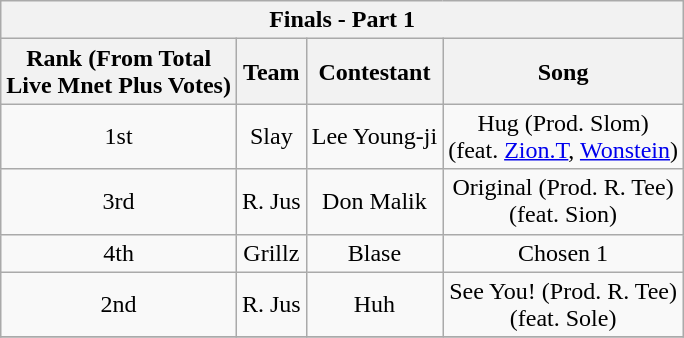<table class="wikitable" style="text-align:center" border="2">
<tr>
<th colspan="4">Finals - Part 1</th>
</tr>
<tr>
<th>Rank (From Total<br>Live Mnet Plus Votes)</th>
<th>Team</th>
<th>Contestant</th>
<th>Song</th>
</tr>
<tr>
<td>1st</td>
<td>Slay</td>
<td>Lee Young-ji</td>
<td>Hug (Prod. Slom)<br>(feat. <a href='#'>Zion.T</a>, <a href='#'>Wonstein</a>)</td>
</tr>
<tr>
<td>3rd</td>
<td>R. Jus</td>
<td>Don Malik</td>
<td>Original (Prod. R. Tee)<br>(feat. Sion)</td>
</tr>
<tr>
<td>4th</td>
<td>Grillz</td>
<td>Blase</td>
<td>Chosen 1</td>
</tr>
<tr>
<td>2nd</td>
<td>R. Jus</td>
<td>Huh</td>
<td>See You! (Prod. R. Tee)<br>(feat. Sole)</td>
</tr>
<tr>
</tr>
</table>
